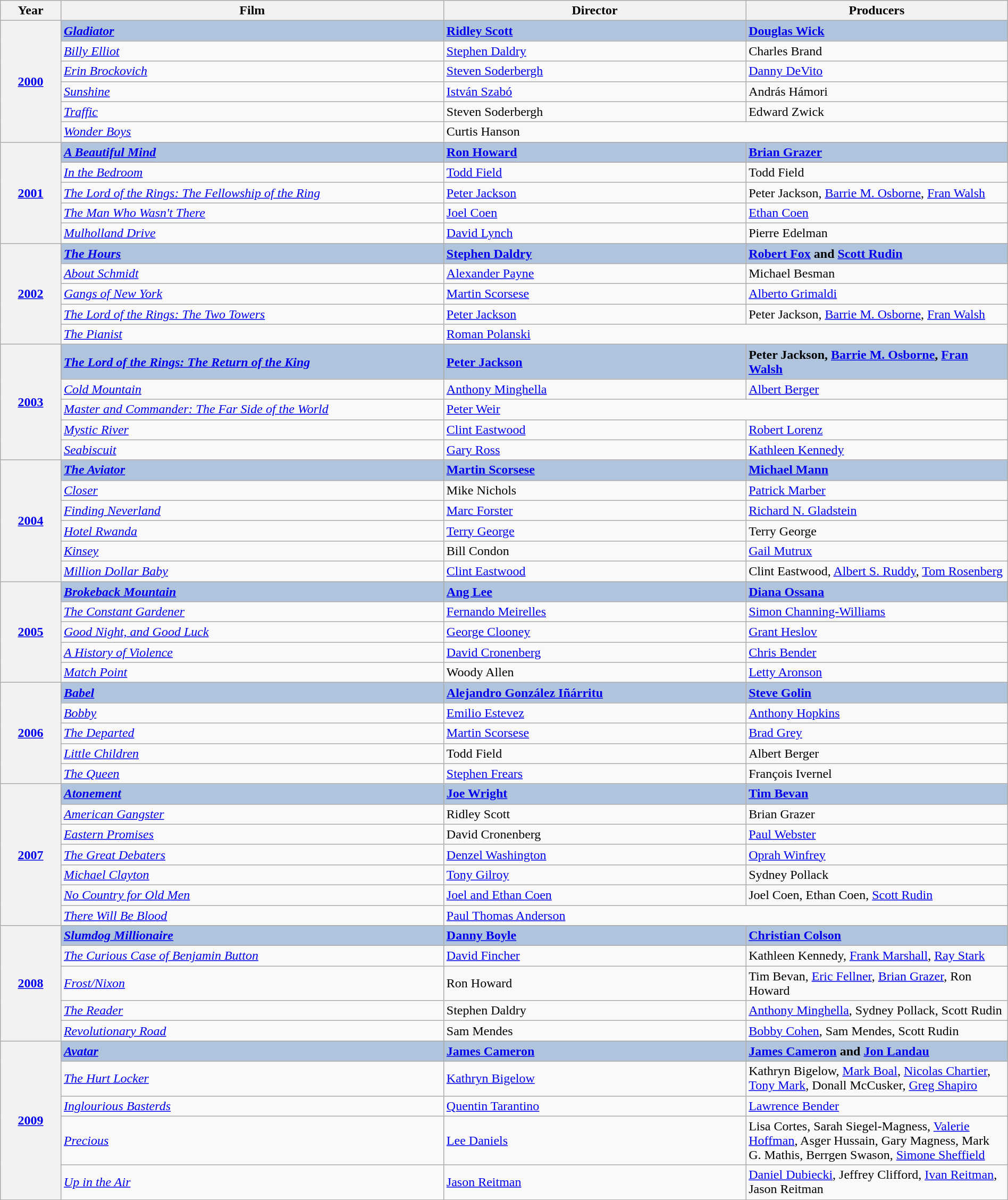<table class="wikitable sortable" style="width:100%; text-align:left">
<tr>
<th style="width:6%;">Year</th>
<th style="width:38%;">Film</th>
<th style="width:30%;">Director</th>
<th style="width:30%;">Producers</th>
</tr>
<tr>
<th rowspan="6" style="text-align:center;"><a href='#'>2000</a></th>
<td style="background:#B0C4DE;"><strong><em><a href='#'>Gladiator</a></em></strong></td>
<td style="background:#B0C4DE;"><strong><a href='#'>Ridley Scott</a></strong></td>
<td style="background:#B0C4DE;"><strong><a href='#'>Douglas Wick</a></strong></td>
</tr>
<tr>
<td><em><a href='#'>Billy Elliot</a></em></td>
<td><a href='#'>Stephen Daldry</a></td>
<td>Charles Brand</td>
</tr>
<tr>
<td><em><a href='#'>Erin Brockovich</a></em></td>
<td><a href='#'>Steven Soderbergh</a></td>
<td><a href='#'>Danny DeVito</a></td>
</tr>
<tr>
<td><em><a href='#'>Sunshine</a></em></td>
<td><a href='#'>István Szabó</a></td>
<td>András Hámori</td>
</tr>
<tr>
<td><em><a href='#'>Traffic</a></em></td>
<td>Steven Soderbergh</td>
<td>Edward Zwick</td>
</tr>
<tr>
<td><em><a href='#'>Wonder Boys</a></em></td>
<td colspan="2">Curtis Hanson</td>
</tr>
<tr>
<th rowspan="5" style="text-align:center;"><a href='#'>2001</a></th>
<td style="background:#B0C4DE;"><strong><em><a href='#'>A Beautiful Mind</a></em></strong></td>
<td style="background:#B0C4DE;"><strong><a href='#'>Ron Howard</a></strong></td>
<td style="background:#B0C4DE;"><strong><a href='#'>Brian Grazer</a></strong></td>
</tr>
<tr>
<td><em><a href='#'>In the Bedroom</a></em></td>
<td><a href='#'>Todd Field</a></td>
<td>Todd Field</td>
</tr>
<tr>
<td><em><a href='#'>The Lord of the Rings: The Fellowship of the Ring</a></em></td>
<td><a href='#'>Peter Jackson</a></td>
<td>Peter Jackson, <a href='#'>Barrie M. Osborne</a>, <a href='#'>Fran Walsh</a></td>
</tr>
<tr>
<td><em><a href='#'>The Man Who Wasn't There</a></em></td>
<td><a href='#'>Joel Coen</a></td>
<td><a href='#'>Ethan Coen</a></td>
</tr>
<tr>
<td><em><a href='#'>Mulholland Drive</a></em></td>
<td><a href='#'>David Lynch</a></td>
<td>Pierre Edelman</td>
</tr>
<tr>
<th rowspan="5" style="text-align:center;"><a href='#'>2002</a></th>
<td style="background:#B0C4DE;"><strong><em><a href='#'>The Hours</a></em></strong></td>
<td style="background:#B0C4DE;"><strong><a href='#'>Stephen Daldry</a></strong></td>
<td style="background:#B0C4DE;"><strong><a href='#'>Robert Fox</a> and <a href='#'>Scott Rudin</a></strong></td>
</tr>
<tr>
<td><em><a href='#'>About Schmidt</a></em></td>
<td><a href='#'>Alexander Payne</a></td>
<td>Michael Besman</td>
</tr>
<tr>
<td><em><a href='#'>Gangs of New York</a></em></td>
<td><a href='#'>Martin Scorsese</a></td>
<td><a href='#'>Alberto Grimaldi</a></td>
</tr>
<tr>
<td><em><a href='#'>The Lord of the Rings: The Two Towers</a></em></td>
<td><a href='#'>Peter Jackson</a></td>
<td>Peter Jackson, <a href='#'>Barrie M. Osborne</a>, <a href='#'>Fran Walsh</a></td>
</tr>
<tr>
<td><em><a href='#'>The Pianist</a></em></td>
<td colspan="2"><a href='#'>Roman Polanski</a></td>
</tr>
<tr>
<th rowspan="5" style="text-align:center;"><a href='#'>2003</a></th>
<td style="background:#B0C4DE;"><strong><em><a href='#'>The Lord of the Rings: The Return of the King</a></em></strong></td>
<td style="background:#B0C4DE;"><strong><a href='#'>Peter Jackson</a></strong></td>
<td style="background:#B0C4DE;"><strong>Peter Jackson, <a href='#'>Barrie M. Osborne</a>, <a href='#'>Fran Walsh</a></strong></td>
</tr>
<tr>
<td><em><a href='#'>Cold Mountain</a></em></td>
<td><a href='#'>Anthony Minghella</a></td>
<td><a href='#'>Albert Berger</a></td>
</tr>
<tr>
<td><em><a href='#'>Master and Commander: The Far Side of the World</a></em></td>
<td colspan="2"><a href='#'>Peter Weir</a></td>
</tr>
<tr>
<td><em><a href='#'>Mystic River</a></em></td>
<td><a href='#'>Clint Eastwood</a></td>
<td><a href='#'>Robert Lorenz</a></td>
</tr>
<tr>
<td><em><a href='#'>Seabiscuit</a></em></td>
<td><a href='#'>Gary Ross</a></td>
<td><a href='#'>Kathleen Kennedy</a></td>
</tr>
<tr>
<th rowspan="6" style="text-align:center;"><a href='#'>2004</a></th>
<td style="background:#B0C4DE;"><strong><em><a href='#'>The Aviator</a></em></strong></td>
<td style="background:#B0C4DE;"><strong><a href='#'>Martin Scorsese</a></strong></td>
<td style="background:#B0C4DE;"><strong><a href='#'>Michael Mann</a></strong></td>
</tr>
<tr>
<td><em><a href='#'>Closer</a></em></td>
<td>Mike Nichols</td>
<td><a href='#'>Patrick Marber</a></td>
</tr>
<tr>
<td><em><a href='#'>Finding Neverland</a></em></td>
<td><a href='#'>Marc Forster</a></td>
<td><a href='#'>Richard N. Gladstein</a></td>
</tr>
<tr>
<td><em><a href='#'>Hotel Rwanda</a></em></td>
<td><a href='#'>Terry George</a></td>
<td>Terry George</td>
</tr>
<tr>
<td><em><a href='#'>Kinsey</a></em></td>
<td>Bill Condon</td>
<td><a href='#'>Gail Mutrux</a></td>
</tr>
<tr>
<td><em><a href='#'>Million Dollar Baby</a></em></td>
<td><a href='#'>Clint Eastwood</a></td>
<td>Clint Eastwood, <a href='#'>Albert S. Ruddy</a>, <a href='#'>Tom Rosenberg</a></td>
</tr>
<tr>
<th rowspan="5" style="text-align:center;"><a href='#'>2005</a></th>
<td style="background:#B0C4DE;"><strong><em><a href='#'>Brokeback Mountain</a></em></strong></td>
<td style="background:#B0C4DE;"><strong><a href='#'>Ang Lee</a></strong></td>
<td style="background:#B0C4DE;"><strong><a href='#'>Diana Ossana</a></strong></td>
</tr>
<tr>
<td><em><a href='#'>The Constant Gardener</a></em></td>
<td><a href='#'>Fernando Meirelles</a></td>
<td><a href='#'>Simon Channing-Williams</a></td>
</tr>
<tr>
<td><em><a href='#'>Good Night, and Good Luck</a></em></td>
<td><a href='#'>George Clooney</a></td>
<td><a href='#'>Grant Heslov</a></td>
</tr>
<tr>
<td><em><a href='#'>A History of Violence</a></em></td>
<td><a href='#'>David Cronenberg</a></td>
<td><a href='#'>Chris Bender</a></td>
</tr>
<tr>
<td><em><a href='#'>Match Point</a></em></td>
<td>Woody Allen</td>
<td><a href='#'>Letty Aronson</a></td>
</tr>
<tr>
<th rowspan="5" style="text-align:center;"><a href='#'>2006</a></th>
<td style="background:#B0C4DE;"><strong><em><a href='#'>Babel</a></em></strong></td>
<td style="background:#B0C4DE;"><strong><a href='#'>Alejandro González Iñárritu</a></strong></td>
<td style="background:#B0C4DE;"><strong><a href='#'>Steve Golin</a></strong></td>
</tr>
<tr>
<td><em><a href='#'>Bobby</a></em></td>
<td><a href='#'>Emilio Estevez</a></td>
<td><a href='#'>Anthony Hopkins</a></td>
</tr>
<tr>
<td><em><a href='#'>The Departed</a></em></td>
<td><a href='#'>Martin Scorsese</a></td>
<td><a href='#'>Brad Grey</a></td>
</tr>
<tr>
<td><em><a href='#'>Little Children</a></em></td>
<td>Todd Field</td>
<td>Albert Berger</td>
</tr>
<tr>
<td><em><a href='#'>The Queen</a></em></td>
<td><a href='#'>Stephen Frears</a></td>
<td>François Ivernel</td>
</tr>
<tr>
<th rowspan="7" style="text-align:center;"><a href='#'>2007</a></th>
<td style="background:#B0C4DE;"><strong><em><a href='#'>Atonement</a></em></strong></td>
<td style="background:#B0C4DE;"><strong><a href='#'>Joe Wright</a></strong></td>
<td style="background:#B0C4DE;"><strong><a href='#'>Tim Bevan</a></strong></td>
</tr>
<tr>
<td><em><a href='#'>American Gangster</a></em></td>
<td>Ridley Scott</td>
<td>Brian Grazer</td>
</tr>
<tr>
<td><em><a href='#'>Eastern Promises</a></em></td>
<td>David Cronenberg</td>
<td><a href='#'>Paul Webster</a></td>
</tr>
<tr>
<td><em><a href='#'>The Great Debaters</a></em></td>
<td><a href='#'>Denzel Washington</a></td>
<td><a href='#'>Oprah Winfrey</a></td>
</tr>
<tr>
<td><em><a href='#'>Michael Clayton</a></em></td>
<td><a href='#'>Tony Gilroy</a></td>
<td>Sydney Pollack</td>
</tr>
<tr>
<td><em><a href='#'>No Country for Old Men</a></em></td>
<td><a href='#'>Joel and Ethan Coen</a></td>
<td>Joel Coen, Ethan Coen, <a href='#'>Scott Rudin</a></td>
</tr>
<tr>
<td><em><a href='#'>There Will Be Blood</a></em></td>
<td colspan="2"><a href='#'>Paul Thomas Anderson</a></td>
</tr>
<tr>
<th rowspan="5" style="text-align:center;"><a href='#'>2008</a></th>
<td style="background:#B0C4DE;"><strong><em><a href='#'>Slumdog Millionaire</a></em></strong></td>
<td style="background:#B0C4DE;"><strong><a href='#'>Danny Boyle</a></strong></td>
<td style="background:#B0C4DE;"><strong><a href='#'>Christian Colson</a></strong></td>
</tr>
<tr>
<td><em><a href='#'>The Curious Case of Benjamin Button</a></em></td>
<td><a href='#'>David Fincher</a></td>
<td>Kathleen Kennedy, <a href='#'>Frank Marshall</a>, <a href='#'>Ray Stark</a></td>
</tr>
<tr>
<td><em><a href='#'>Frost/Nixon</a></em></td>
<td>Ron Howard</td>
<td>Tim Bevan, <a href='#'>Eric Fellner</a>, <a href='#'>Brian Grazer</a>, Ron Howard</td>
</tr>
<tr>
<td><em><a href='#'>The Reader</a></em></td>
<td>Stephen Daldry</td>
<td><a href='#'>Anthony Minghella</a>, Sydney Pollack, Scott Rudin</td>
</tr>
<tr>
<td><em><a href='#'>Revolutionary Road</a></em></td>
<td>Sam Mendes</td>
<td><a href='#'>Bobby Cohen</a>, Sam Mendes, Scott Rudin</td>
</tr>
<tr>
<th rowspan="5" style="text-align:center;"><a href='#'>2009</a></th>
<td style="background:#B0C4DE;"><strong><em><a href='#'>Avatar</a></em></strong></td>
<td style="background:#B0C4DE;"><strong><a href='#'>James Cameron</a></strong></td>
<td style="background:#B0C4DE;"><strong><a href='#'>James Cameron</a> and <a href='#'>Jon Landau</a></strong></td>
</tr>
<tr>
<td><em><a href='#'>The Hurt Locker</a></em></td>
<td><a href='#'>Kathryn Bigelow</a></td>
<td>Kathryn Bigelow, <a href='#'>Mark Boal</a>, <a href='#'>Nicolas Chartier</a>, <a href='#'>Tony Mark</a>, Donall McCusker, <a href='#'>Greg Shapiro</a></td>
</tr>
<tr>
<td><em><a href='#'>Inglourious Basterds</a></em></td>
<td><a href='#'>Quentin Tarantino</a></td>
<td><a href='#'>Lawrence Bender</a></td>
</tr>
<tr>
<td><em><a href='#'>Precious</a></em></td>
<td><a href='#'>Lee Daniels</a></td>
<td>Lisa Cortes, Sarah Siegel-Magness, <a href='#'>Valerie Hoffman</a>, Asger Hussain, Gary Magness, Mark G. Mathis, Berrgen Swason, <a href='#'>Simone Sheffield</a></td>
</tr>
<tr>
<td><em><a href='#'>Up in the Air</a></em></td>
<td><a href='#'>Jason Reitman</a></td>
<td><a href='#'>Daniel Dubiecki</a>, Jeffrey Clifford, <a href='#'>Ivan Reitman</a>, Jason Reitman</td>
</tr>
</table>
